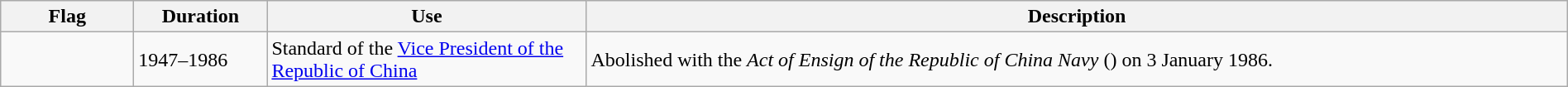<table class="wikitable" width="100%">
<tr>
<th style="width:100px;">Flag</th>
<th style="width:100px;">Duration</th>
<th style="width:250px;">Use</th>
<th style="min-width:250px">Description</th>
</tr>
<tr>
<td></td>
<td>1947–1986</td>
<td>Standard of the <a href='#'>Vice President of the Republic of China</a></td>
<td>Abolished with the <em>Act of Ensign of the Republic of China Navy</em> () on 3 January 1986.</td>
</tr>
</table>
